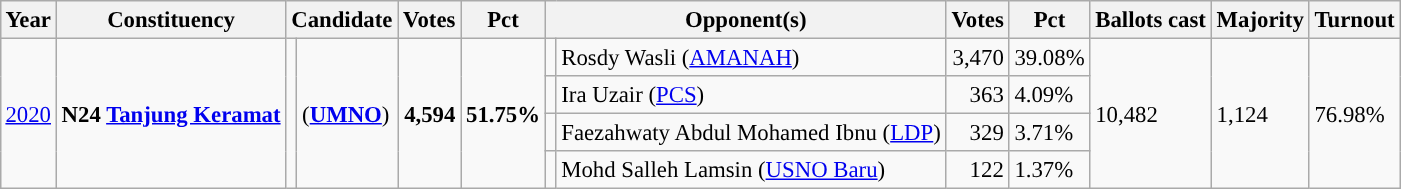<table class="wikitable" style="margin:0.5em ; font-size:95%">
<tr>
<th>Year</th>
<th>Constituency</th>
<th colspan=2>Candidate</th>
<th>Votes</th>
<th>Pct</th>
<th colspan=2>Opponent(s)</th>
<th>Votes</th>
<th>Pct</th>
<th>Ballots cast</th>
<th>Majority</th>
<th>Turnout</th>
</tr>
<tr>
<td rowspan=4><a href='#'>2020</a></td>
<td rowspan=4><strong>N24 <a href='#'>Tanjung Keramat</a></strong></td>
<td rowspan=4 ></td>
<td rowspan=4> (<a href='#'><strong>UMNO</strong></a>)</td>
<td rowspan=4 align="right"><strong>4,594</strong></td>
<td rowspan=4><strong>51.75%</strong></td>
<td></td>
<td>Rosdy Wasli (<a href='#'>AMANAH</a>)</td>
<td align="right">3,470</td>
<td>39.08%</td>
<td rowspan=4>10,482</td>
<td rowspan=4>1,124</td>
<td rowspan=4>76.98%</td>
</tr>
<tr>
<td></td>
<td>Ira Uzair (<a href='#'>PCS</a>)</td>
<td align="right">363</td>
<td>4.09%</td>
</tr>
<tr>
<td></td>
<td>Faezahwaty Abdul Mohamed Ibnu (<a href='#'>LDP</a>)</td>
<td align="right">329</td>
<td>3.71%</td>
</tr>
<tr>
<td bgcolor = ></td>
<td>Mohd Salleh Lamsin (<a href='#'>USNO Baru</a>)</td>
<td align="right">122</td>
<td>1.37%</td>
</tr>
</table>
